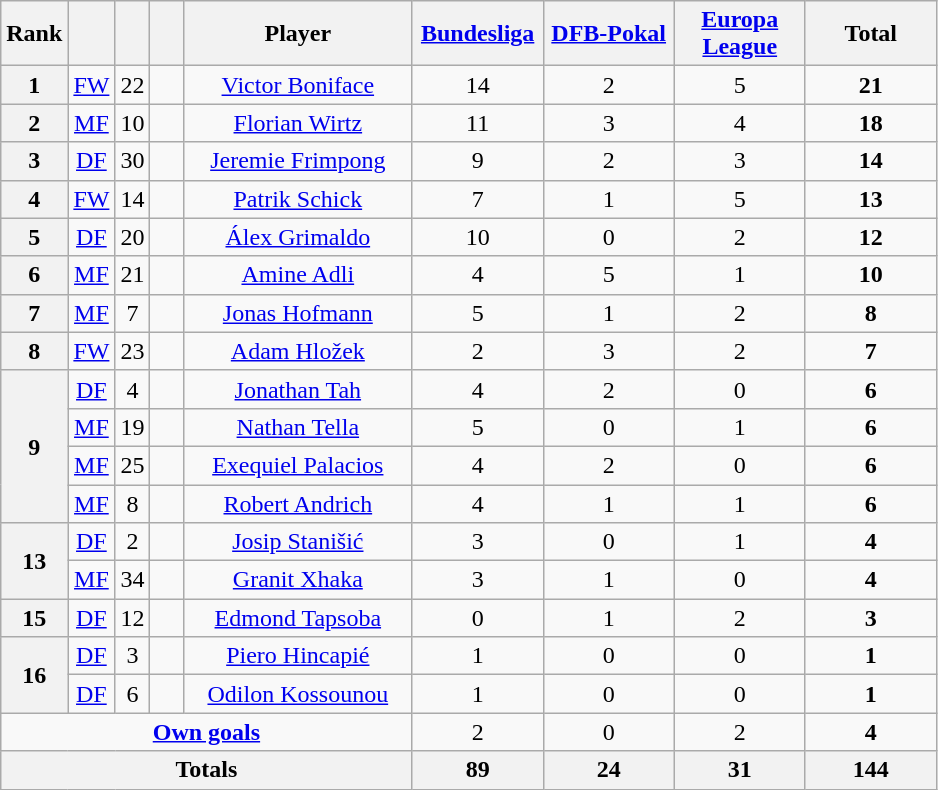<table class="wikitable" style="text-align:center">
<tr>
<th width=15>Rank</th>
<th width=15></th>
<th width=15></th>
<th width=15></th>
<th width=145>Player</th>
<th width=80><strong><a href='#'>Bundesliga</a></strong></th>
<th width=80><strong><a href='#'>DFB-Pokal</a></strong></th>
<th width=80><strong><a href='#'>Europa League</a></strong></th>
<th width=80>Total</th>
</tr>
<tr>
<th>1</th>
<td align=center><a href='#'>FW</a></td>
<td align=center>22</td>
<td></td>
<td><a href='#'>Victor Boniface</a></td>
<td>14</td>
<td>2</td>
<td>5</td>
<td><strong>21</strong></td>
</tr>
<tr>
<th>2</th>
<td align=center><a href='#'>MF</a></td>
<td align=center>10</td>
<td></td>
<td><a href='#'>Florian Wirtz</a></td>
<td>11</td>
<td>3</td>
<td>4</td>
<td><strong>18</strong></td>
</tr>
<tr>
<th>3</th>
<td align=center><a href='#'>DF</a></td>
<td align=center>30</td>
<td></td>
<td><a href='#'>Jeremie Frimpong</a></td>
<td>9</td>
<td>2</td>
<td>3</td>
<td><strong>14</strong></td>
</tr>
<tr>
<th>4</th>
<td align=center><a href='#'>FW</a></td>
<td align=center>14</td>
<td></td>
<td><a href='#'>Patrik Schick</a></td>
<td>7</td>
<td>1</td>
<td>5</td>
<td><strong>13</strong></td>
</tr>
<tr>
<th>5</th>
<td align=center><a href='#'>DF</a></td>
<td align=center>20</td>
<td></td>
<td><a href='#'>Álex Grimaldo</a></td>
<td>10</td>
<td>0</td>
<td>2</td>
<td><strong>12</strong></td>
</tr>
<tr>
<th>6</th>
<td align=center><a href='#'>MF</a></td>
<td align=center>21</td>
<td></td>
<td><a href='#'>Amine Adli</a></td>
<td>4</td>
<td>5</td>
<td>1</td>
<td><strong>10</strong></td>
</tr>
<tr>
<th>7</th>
<td align=center><a href='#'>MF</a></td>
<td align=center>7</td>
<td></td>
<td><a href='#'>Jonas Hofmann</a></td>
<td>5</td>
<td>1</td>
<td>2</td>
<td><strong>8</strong></td>
</tr>
<tr>
<th>8</th>
<td align=center><a href='#'>FW</a></td>
<td align=center>23</td>
<td></td>
<td><a href='#'>Adam Hložek</a></td>
<td>2</td>
<td>3</td>
<td>2</td>
<td><strong>7</strong></td>
</tr>
<tr>
<th rowspan=4>9</th>
<td align=center><a href='#'>DF</a></td>
<td align=center>4</td>
<td></td>
<td><a href='#'>Jonathan Tah</a></td>
<td>4</td>
<td>2</td>
<td>0</td>
<td><strong>6</strong></td>
</tr>
<tr>
<td align=center><a href='#'>MF</a></td>
<td align=center>19</td>
<td></td>
<td><a href='#'>Nathan Tella</a></td>
<td>5</td>
<td>0</td>
<td>1</td>
<td><strong>6</strong></td>
</tr>
<tr>
<td align=center><a href='#'>MF</a></td>
<td align=center>25</td>
<td></td>
<td><a href='#'>Exequiel Palacios</a></td>
<td>4</td>
<td>2</td>
<td>0</td>
<td><strong>6</strong></td>
</tr>
<tr>
<td align=center><a href='#'>MF</a></td>
<td align=center>8</td>
<td></td>
<td><a href='#'>Robert Andrich</a></td>
<td>4</td>
<td>1</td>
<td>1</td>
<td><strong>6</strong></td>
</tr>
<tr>
<th rowspan=2>13</th>
<td align="center"><a href='#'>DF</a></td>
<td align="center">2</td>
<td></td>
<td><a href='#'>Josip Stanišić</a></td>
<td>3</td>
<td>0</td>
<td>1</td>
<td><strong>4</strong></td>
</tr>
<tr>
<td align="center"><a href='#'>MF</a></td>
<td align="center">34</td>
<td></td>
<td><a href='#'>Granit Xhaka</a></td>
<td>3</td>
<td>1</td>
<td>0</td>
<td><strong>4</strong></td>
</tr>
<tr>
<th>15</th>
<td align=center><a href='#'>DF</a></td>
<td align=center>12</td>
<td></td>
<td><a href='#'>Edmond Tapsoba</a></td>
<td>0</td>
<td>1</td>
<td>2</td>
<td><strong>3</strong></td>
</tr>
<tr>
<th rowspan="2">16</th>
<td align="center"><a href='#'>DF</a></td>
<td align=center>3</td>
<td></td>
<td><a href='#'>Piero Hincapié</a></td>
<td>1</td>
<td>0</td>
<td>0</td>
<td><strong>1</strong></td>
</tr>
<tr>
<td align=center><a href='#'>DF</a></td>
<td align=center>6</td>
<td></td>
<td><a href='#'>Odilon Kossounou</a></td>
<td>1</td>
<td>0</td>
<td>0</td>
<td><strong>1</strong></td>
</tr>
<tr>
<td colspan=5><strong><a href='#'>Own goals</a></strong></td>
<td>2</td>
<td>0</td>
<td>2</td>
<td><strong>4</strong></td>
</tr>
<tr>
<th colspan=5>Totals</th>
<th>89</th>
<th>24</th>
<th>31</th>
<th>144</th>
</tr>
</table>
